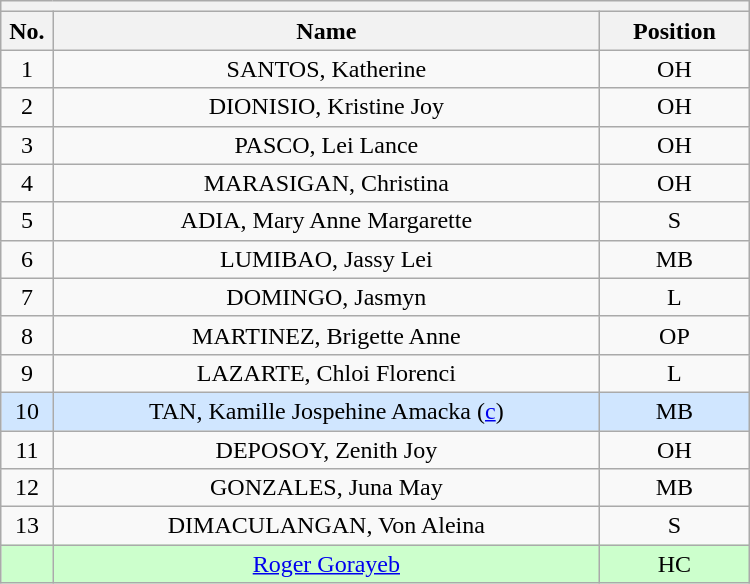<table class="wikitable mw-collapsible mw-collapsed" style="text-align:center; width:500px; border:none">
<tr>
<th style="text-align:left" colspan="3"></th>
</tr>
<tr>
<th style="width:7%">No.</th>
<th>Name</th>
<th style="width:20%">Position</th>
</tr>
<tr>
<td>1</td>
<td>SANTOS, Katherine</td>
<td>OH</td>
</tr>
<tr>
<td>2</td>
<td>DIONISIO, Kristine Joy</td>
<td>OH</td>
</tr>
<tr>
<td>3</td>
<td>PASCO, Lei Lance</td>
<td>OH</td>
</tr>
<tr>
<td>4</td>
<td>MARASIGAN, Christina</td>
<td>OH</td>
</tr>
<tr>
<td>5</td>
<td>ADIA, Mary Anne Margarette</td>
<td>S</td>
</tr>
<tr>
<td>6</td>
<td>LUMIBAO, Jassy Lei</td>
<td>MB</td>
</tr>
<tr>
<td>7</td>
<td>DOMINGO, Jasmyn</td>
<td>L</td>
</tr>
<tr>
<td>8</td>
<td>MARTINEZ, Brigette Anne</td>
<td>OP</td>
</tr>
<tr>
<td>9</td>
<td>LAZARTE, Chloi Florenci</td>
<td>L</td>
</tr>
<tr bgcolor=#DOE6FF>
<td>10</td>
<td>TAN, Kamille Jospehine Amacka (<a href='#'>c</a>)</td>
<td>MB</td>
</tr>
<tr>
<td>11</td>
<td>DEPOSOY, Zenith Joy</td>
<td>OH</td>
</tr>
<tr>
<td>12</td>
<td>GONZALES, Juna May</td>
<td>MB</td>
</tr>
<tr>
<td>13</td>
<td>DIMACULANGAN, Von Aleina</td>
<td>S</td>
</tr>
<tr bgcolor=#CCFFCC>
<td></td>
<td><a href='#'>Roger Gorayeb</a></td>
<td>HC</td>
</tr>
</table>
